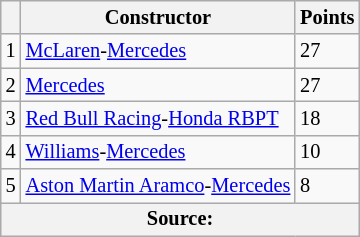<table class="wikitable" style="font-size: 85%;">
<tr>
<th scope="col"></th>
<th scope="col">Constructor</th>
<th scope="col">Points</th>
</tr>
<tr>
<td align="center">1</td>
<td> <a href='#'>McLaren</a>-<a href='#'>Mercedes</a></td>
<td align="left">27</td>
</tr>
<tr>
<td align="center">2</td>
<td> <a href='#'>Mercedes</a></td>
<td align="left">27</td>
</tr>
<tr>
<td align="center">3</td>
<td> <a href='#'>Red Bull Racing</a>-<a href='#'>Honda RBPT</a></td>
<td align="left">18</td>
</tr>
<tr>
<td align="center">4</td>
<td> <a href='#'>Williams</a>-<a href='#'>Mercedes</a></td>
<td align="left">10</td>
</tr>
<tr>
<td align="center">5</td>
<td> <a href='#'>Aston Martin Aramco</a>-<a href='#'>Mercedes</a></td>
<td align="left">8</td>
</tr>
<tr>
<th colspan=4>Source:</th>
</tr>
</table>
